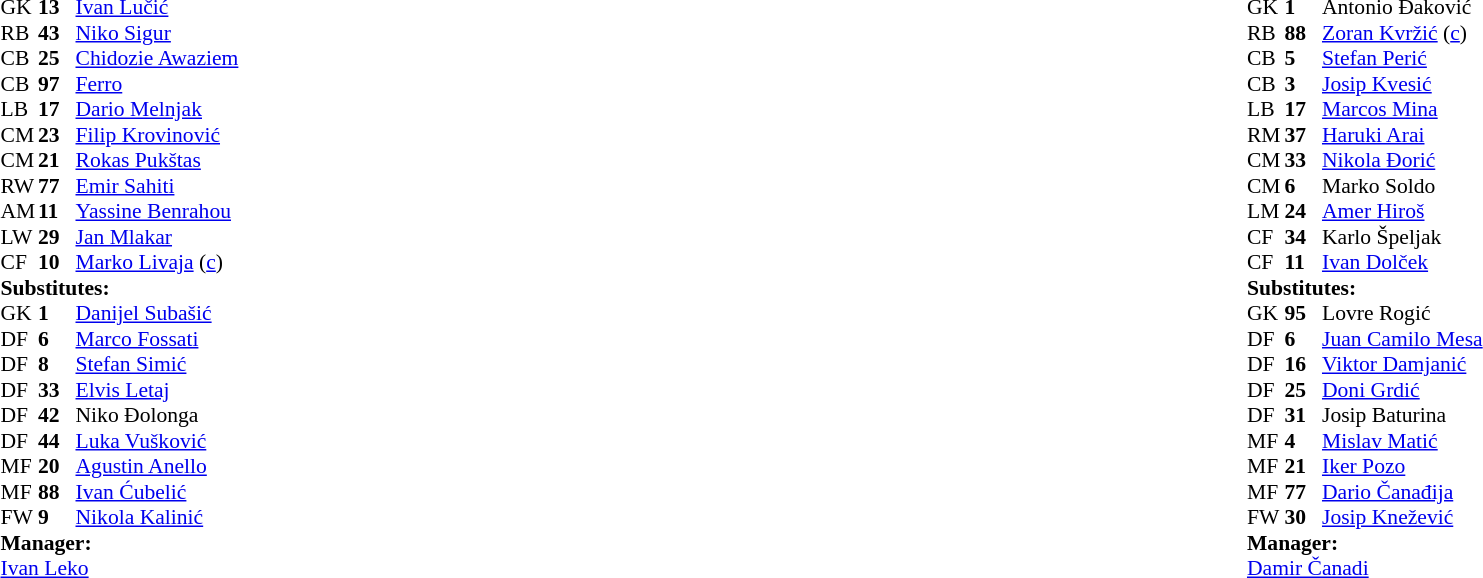<table width="100%">
<tr>
<td valign="top" width="40%"><br><table style="font-size:90%" cellspacing="0" cellpadding="0">
<tr>
<th width=25></th>
<th width=25></th>
</tr>
<tr>
<td>GK</td>
<td><strong>13</strong></td>
<td> <a href='#'>Ivan Lučić</a></td>
</tr>
<tr>
<td>RB</td>
<td><strong>43</strong></td>
<td> <a href='#'>Niko Sigur</a></td>
</tr>
<tr>
<td>CB</td>
<td><strong>25</strong></td>
<td> <a href='#'>Chidozie Awaziem</a></td>
</tr>
<tr>
<td>CB</td>
<td><strong>97</strong></td>
<td> <a href='#'>Ferro</a></td>
<td></td>
<td></td>
</tr>
<tr>
<td>LB</td>
<td><strong>17</strong></td>
<td> <a href='#'>Dario Melnjak</a></td>
</tr>
<tr>
<td>CM</td>
<td><strong>23</strong></td>
<td> <a href='#'>Filip Krovinović</a></td>
</tr>
<tr>
<td>CM</td>
<td><strong>21</strong></td>
<td> <a href='#'>Rokas Pukštas</a></td>
</tr>
<tr>
<td>RW</td>
<td><strong>77</strong></td>
<td> <a href='#'>Emir Sahiti</a></td>
<td></td>
<td></td>
</tr>
<tr>
<td>AM</td>
<td><strong>11</strong></td>
<td> <a href='#'>Yassine Benrahou</a></td>
<td></td>
<td></td>
</tr>
<tr>
<td>LW</td>
<td><strong>29</strong></td>
<td> <a href='#'>Jan Mlakar</a></td>
</tr>
<tr>
<td>CF</td>
<td><strong>10</strong></td>
<td> <a href='#'>Marko Livaja</a> (<a href='#'>c</a>)</td>
<td></td>
</tr>
<tr>
<td colspan=3><strong>Substitutes:</strong></td>
</tr>
<tr>
<td>GK</td>
<td><strong>1</strong></td>
<td> <a href='#'>Danijel Subašić</a></td>
</tr>
<tr>
<td>DF</td>
<td><strong>6</strong></td>
<td> <a href='#'>Marco Fossati</a></td>
<td></td>
<td></td>
</tr>
<tr>
<td>DF</td>
<td><strong>8</strong></td>
<td> <a href='#'>Stefan Simić</a></td>
</tr>
<tr>
<td>DF</td>
<td><strong>33</strong></td>
<td> <a href='#'>Elvis Letaj</a></td>
</tr>
<tr>
<td>DF</td>
<td><strong>42</strong></td>
<td> Niko Đolonga</td>
</tr>
<tr>
<td>DF</td>
<td><strong>44</strong></td>
<td> <a href='#'>Luka Vušković</a></td>
<td></td>
<td></td>
</tr>
<tr>
<td>MF</td>
<td><strong>20</strong></td>
<td> <a href='#'>Agustin Anello</a></td>
<td></td>
<td></td>
</tr>
<tr>
<td>MF</td>
<td><strong>88</strong></td>
<td> <a href='#'>Ivan Ćubelić</a></td>
</tr>
<tr>
<td>FW</td>
<td><strong>9</strong></td>
<td> <a href='#'>Nikola Kalinić</a></td>
</tr>
<tr>
<td colspan=3><strong>Manager:</strong></td>
</tr>
<tr>
<td colspan=3> <a href='#'>Ivan Leko</a></td>
</tr>
</table>
</td>
<td valign="top" width="50%"><br><table style="font-size:90%; margin:auto" cellspacing="0" cellpadding="0">
<tr>
<th width=25></th>
<th width=25></th>
</tr>
<tr>
<td>GK</td>
<td><strong>1</strong></td>
<td> Antonio Đaković</td>
</tr>
<tr>
<td>RB</td>
<td><strong>88</strong></td>
<td> <a href='#'>Zoran Kvržić</a> (<a href='#'>c</a>)</td>
</tr>
<tr>
<td>CB</td>
<td><strong>5</strong></td>
<td> <a href='#'>Stefan Perić</a></td>
</tr>
<tr>
<td>CB</td>
<td><strong>3</strong></td>
<td> <a href='#'>Josip Kvesić</a></td>
<td></td>
<td></td>
</tr>
<tr>
<td>LB</td>
<td><strong>17</strong></td>
<td> <a href='#'>Marcos Mina</a></td>
<td></td>
<td></td>
</tr>
<tr>
<td>RM</td>
<td><strong>37</strong></td>
<td> <a href='#'>Haruki Arai</a></td>
</tr>
<tr>
<td>CM</td>
<td><strong>33</strong></td>
<td> <a href='#'>Nikola Đorić</a></td>
<td></td>
<td></td>
</tr>
<tr>
<td>CM</td>
<td><strong>6</strong></td>
<td> Marko Soldo</td>
<td></td>
<td></td>
</tr>
<tr>
<td>LM</td>
<td><strong>24</strong></td>
<td> <a href='#'>Amer Hiroš</a></td>
</tr>
<tr>
<td>CF</td>
<td><strong>34</strong></td>
<td> Karlo Špeljak</td>
<td></td>
<td></td>
</tr>
<tr>
<td>CF</td>
<td><strong>11</strong></td>
<td> <a href='#'>Ivan Dolček</a></td>
</tr>
<tr>
<td colspan=3><strong>Substitutes:</strong></td>
</tr>
<tr>
<td>GK</td>
<td><strong>95</strong></td>
<td> Lovre Rogić</td>
</tr>
<tr>
<td>DF</td>
<td><strong>6</strong></td>
<td> <a href='#'>Juan Camilo Mesa</a></td>
<td></td>
<td></td>
</tr>
<tr>
<td>DF</td>
<td><strong>16</strong></td>
<td> <a href='#'>Viktor Damjanić</a></td>
</tr>
<tr>
<td>DF</td>
<td><strong>25</strong></td>
<td> <a href='#'>Doni Grdić</a></td>
<td></td>
<td></td>
</tr>
<tr>
<td>DF</td>
<td><strong>31</strong></td>
<td> Josip Baturina</td>
</tr>
<tr>
<td>MF</td>
<td><strong>4</strong></td>
<td> <a href='#'>Mislav Matić</a></td>
</tr>
<tr>
<td>MF</td>
<td><strong>21</strong></td>
<td> <a href='#'>Iker Pozo</a></td>
<td></td>
<td></td>
</tr>
<tr>
<td>MF</td>
<td><strong>77</strong></td>
<td> <a href='#'>Dario Čanađija</a></td>
<td></td>
<td></td>
</tr>
<tr>
<td>FW</td>
<td><strong>30</strong></td>
<td> <a href='#'>Josip Knežević</a></td>
<td></td>
<td></td>
</tr>
<tr>
<td colspan=3><strong>Manager:</strong></td>
</tr>
<tr>
<td colspan=3> <a href='#'>Damir Čanadi</a></td>
</tr>
</table>
</td>
</tr>
</table>
